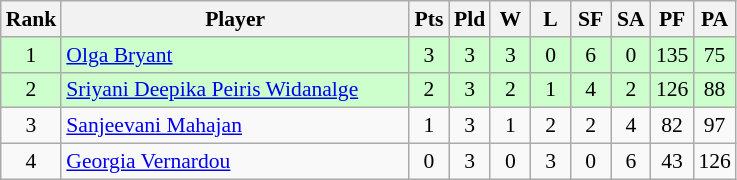<table class=wikitable style="text-align:center; font-size:90%">
<tr>
<th width="20">Rank</th>
<th width="225">Player</th>
<th width="20">Pts</th>
<th width="20">Pld</th>
<th width="20">W</th>
<th width="20">L</th>
<th width="20">SF</th>
<th width="20">SA</th>
<th width="20">PF</th>
<th width="20">PA</th>
</tr>
<tr bgcolor="#ccffcc">
<td>1</td>
<td style="text-align:left"> <a href='#'>Olga Bryant</a></td>
<td>3</td>
<td>3</td>
<td>3</td>
<td>0</td>
<td>6</td>
<td>0</td>
<td>135</td>
<td>75</td>
</tr>
<tr bgcolor="#ccffcc">
<td>2</td>
<td style="text-align:left"> <a href='#'>Sriyani Deepika Peiris Widanalge</a></td>
<td>2</td>
<td>3</td>
<td>2</td>
<td>1</td>
<td>4</td>
<td>2</td>
<td>126</td>
<td>88</td>
</tr>
<tr>
<td>3</td>
<td style="text-align:left"> <a href='#'>Sanjeevani Mahajan</a></td>
<td>1</td>
<td>3</td>
<td>1</td>
<td>2</td>
<td>2</td>
<td>4</td>
<td>82</td>
<td>97</td>
</tr>
<tr>
<td>4</td>
<td style="text-align:left"> <a href='#'>Georgia Vernardou</a></td>
<td>0</td>
<td>3</td>
<td>0</td>
<td>3</td>
<td>0</td>
<td>6</td>
<td>43</td>
<td>126</td>
</tr>
</table>
